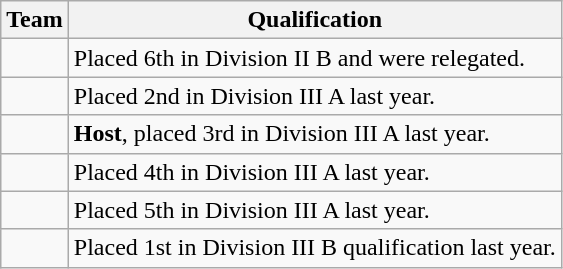<table class="wikitable">
<tr>
<th>Team</th>
<th>Qualification</th>
</tr>
<tr>
<td></td>
<td>Placed 6th in Division II B and were relegated.</td>
</tr>
<tr>
<td></td>
<td>Placed 2nd in Division III A last year.</td>
</tr>
<tr>
<td></td>
<td><strong>Host</strong>, placed 3rd in Division III A last year.</td>
</tr>
<tr>
<td></td>
<td>Placed 4th in Division III A last year.</td>
</tr>
<tr>
<td></td>
<td>Placed 5th in Division III A last year.</td>
</tr>
<tr>
<td></td>
<td>Placed 1st in Division III B qualification last year.</td>
</tr>
</table>
